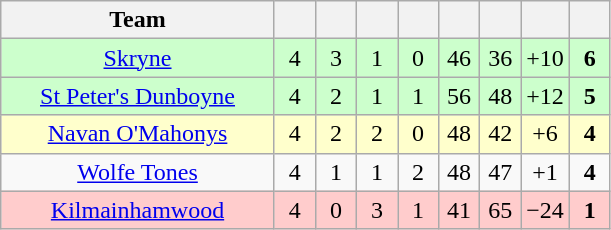<table class="wikitable" style="text-align:center">
<tr>
<th width="175">Team</th>
<th width="20"></th>
<th width="20"></th>
<th width="20"></th>
<th width="20"></th>
<th width="20"></th>
<th width="20"></th>
<th width="20"></th>
<th width="20"></th>
</tr>
<tr style="background:#cfc;">
<td><a href='#'>Skryne</a></td>
<td>4</td>
<td>3</td>
<td>1</td>
<td>0</td>
<td>46</td>
<td>36</td>
<td>+10</td>
<td><strong>6</strong></td>
</tr>
<tr style="background:#cfc;">
<td><a href='#'>St Peter's Dunboyne</a></td>
<td>4</td>
<td>2</td>
<td>1</td>
<td>1</td>
<td>56</td>
<td>48</td>
<td>+12</td>
<td><strong>5</strong></td>
</tr>
<tr style="background:#ffffcc;">
<td><a href='#'>Navan O'Mahonys</a></td>
<td>4</td>
<td>2</td>
<td>2</td>
<td>0</td>
<td>48</td>
<td>42</td>
<td>+6</td>
<td><strong>4</strong></td>
</tr>
<tr>
<td><a href='#'>Wolfe Tones</a></td>
<td>4</td>
<td>1</td>
<td>1</td>
<td>2</td>
<td>48</td>
<td>47</td>
<td>+1</td>
<td><strong>4</strong></td>
</tr>
<tr style="background:#fcc;">
<td><a href='#'>Kilmainhamwood</a></td>
<td>4</td>
<td>0</td>
<td>3</td>
<td>1</td>
<td>41</td>
<td>65</td>
<td>−24</td>
<td><strong>1</strong></td>
</tr>
</table>
